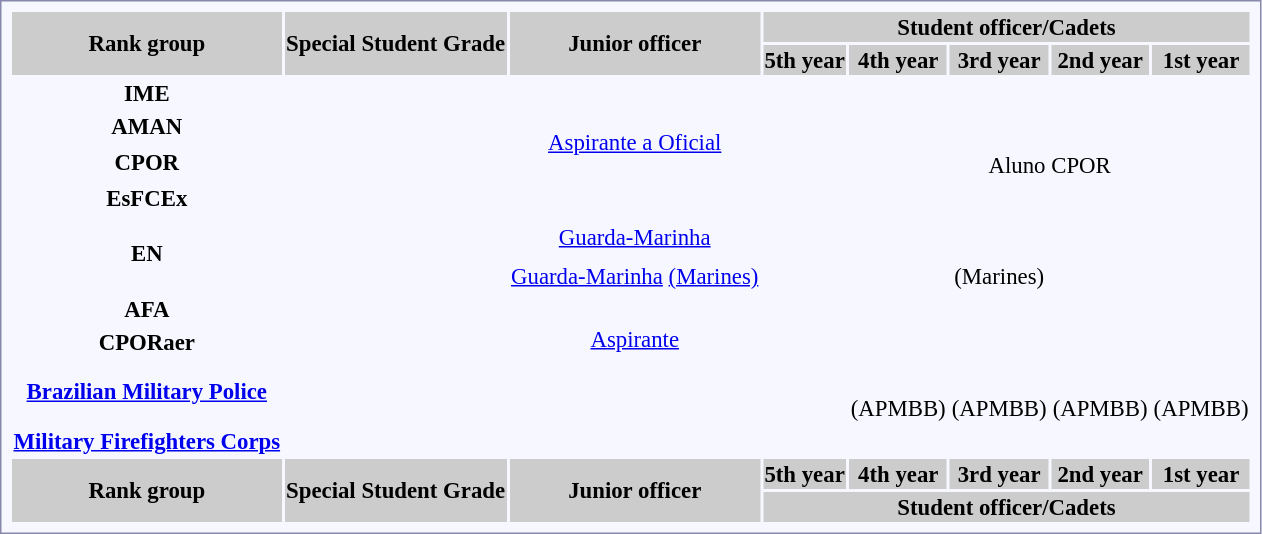<table style="border:1px solid #8888aa; background-color:#f7f8ff; padding:5px; font-size:95%; margin: 0px 12px 12px 0px; text-align:center; color: inherit;">
<tr bgcolor="#CCCCCC">
<th rowspan=2>Rank group</th>
<th rowspan="2">Special Student Grade</th>
<th rowspan="2">Junior officer</th>
<th colspan="6">Student officer/Cadets</th>
</tr>
<tr bgcolor="#CCCCCC">
<th colspan=2>5th year</th>
<th>4th year</th>
<th>3rd year</th>
<th>2nd year</th>
<th>1st year</th>
</tr>
<tr>
<td rowspan="2"><strong>IME</strong></td>
<td rowspan="4"></td>
<td rowspan="6"><br><a href='#'>Aspirante a Oficial</a></td>
<td></td>
<td></td>
<td></td>
<td></td>
<td></td>
<td></td>
</tr>
<tr>
<td></td>
<td></td>
<td></td>
<td></td>
<td></td>
<td></td>
</tr>
<tr>
<td rowspan="2"><strong>AMAN</strong></td>
<td colspan="2" rowspan="2"></td>
<td></td>
<td></td>
<td></td>
<td></td>
</tr>
<tr>
<td></td>
<td></td>
<td></td>
<td></td>
</tr>
<tr>
<td rowspan="2"><strong>CPOR</strong></td>
<td rowspan="2"></td>
<td colspan="2" rowspan="2"></td>
<td colspan="4"></td>
</tr>
<tr>
<td colspan="4">Aluno CPOR</td>
</tr>
<tr>
<td rowspan="2"><strong>EsFCEx</strong></td>
<td></td>
<td rowspan="2"></td>
<td colspan="6" rowspan="2"></td>
</tr>
<tr>
<td></td>
</tr>
<tr>
<td rowspan="4"><strong>EN</strong></td>
<td rowspan="12"></td>
<td></td>
<td colspan="2" rowspan="4"></td>
<td></td>
<td></td>
<td rowspan="4"><br></td>
<td rowspan="4"><br></td>
</tr>
<tr>
<td><a href='#'>Guarda-Marinha</a></td>
<td></td>
<td></td>
</tr>
<tr>
<td></td>
<td></td>
<td></td>
</tr>
<tr>
<td><a href='#'>Guarda-Marinha</a> <a href='#'>(Marines)</a></td>
<td></td>
<td> (Marines)</td>
</tr>
<tr>
<td rowspan="2"><strong>AFA</strong></td>
<td rowspan="4"><br><a href='#'>Aspirante</a></td>
<td colspan="2" rowspan="2"></td>
<td></td>
<td></td>
<td></td>
<td></td>
</tr>
<tr>
<td></td>
<td></td>
<td></td>
<td></td>
</tr>
<tr>
<td rowspan="2"><strong>CPORaer</strong></td>
<td colspan="4" rowspan="2"></td>
<td></td>
<td></td>
</tr>
<tr>
<td></td>
<td></td>
</tr>
<tr>
<td rowspan="2"><strong> <a href='#'>Brazilian Military Police</a></strong></td>
<td></td>
<td colspan="2" rowspan="2"></td>
<td></td>
<td></td>
<td></td>
<td></td>
</tr>
<tr>
<td></td>
<td><br>(APMBB)</td>
<td><br>(APMBB)</td>
<td><br>(APMBB)</td>
<td><br>(APMBB)</td>
</tr>
<tr>
<td rowspan="2"> <strong><a href='#'>Military Firefighters Corps</a></strong></td>
<td></td>
<td colspan="3" rowspan="2"></td>
<td></td>
<td></td>
<td></td>
</tr>
<tr>
<td></td>
<td></td>
<td></td>
<td></td>
</tr>
<tr bgcolor="#CCCCCC">
<th rowspan="2">Rank group</th>
<th rowspan="2">Special Student Grade</th>
<th rowspan="2">Junior officer</th>
<th colspan="2">5th year</th>
<th>4th year</th>
<th>3rd year</th>
<th>2nd year</th>
<th>1st year</th>
</tr>
<tr bgcolor="#CCCCCC">
<th colspan="6">Student officer/Cadets</th>
</tr>
</table>
